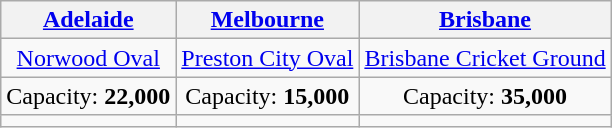<table class="wikitable" style="text-align:center">
<tr>
<th><a href='#'>Adelaide</a></th>
<th><a href='#'>Melbourne</a></th>
<th><a href='#'>Brisbane</a></th>
</tr>
<tr>
<td><a href='#'>Norwood Oval</a></td>
<td><a href='#'>Preston City Oval</a></td>
<td><a href='#'>Brisbane Cricket Ground</a></td>
</tr>
<tr>
<td>Capacity: <strong>22,000</strong></td>
<td>Capacity: <strong>15,000</strong></td>
<td>Capacity: <strong>35,000</strong></td>
</tr>
<tr>
<td></td>
<td></td>
<td></td>
</tr>
</table>
